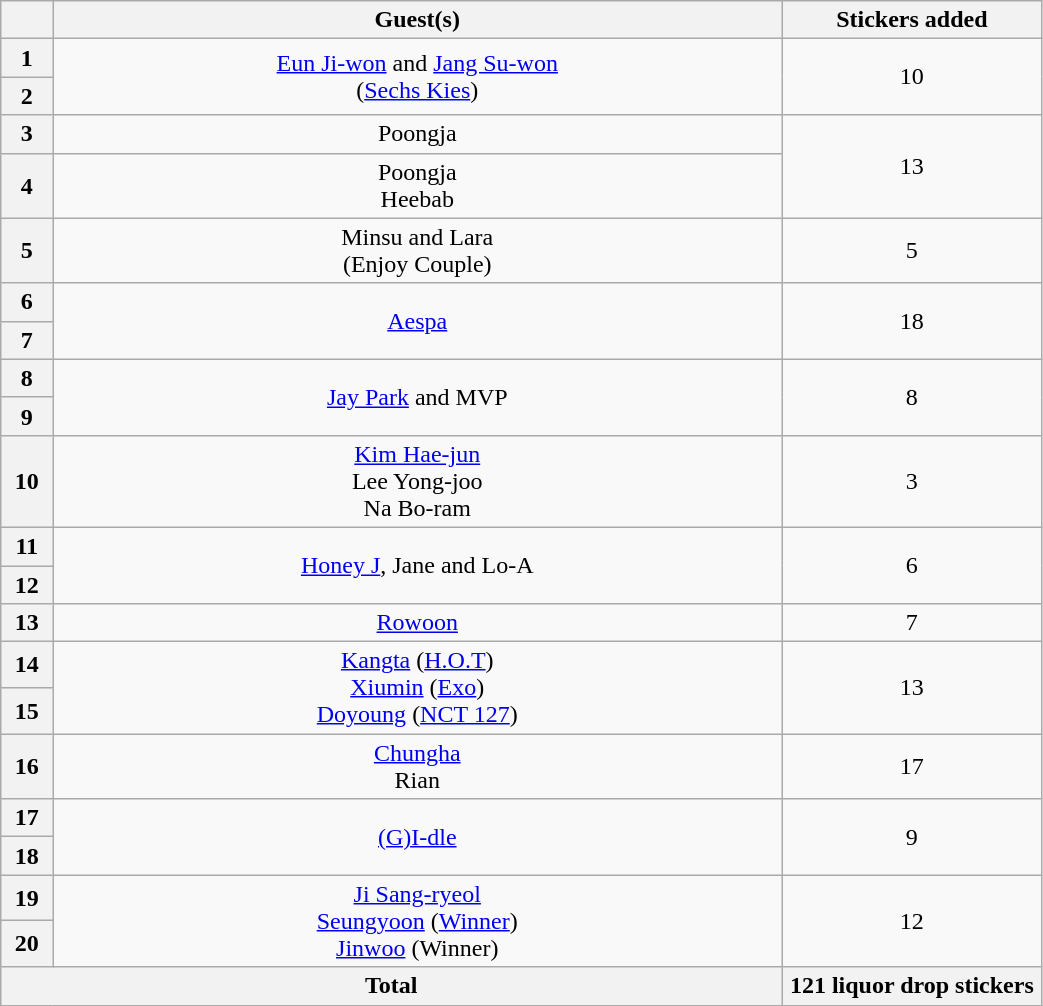<table Class ="wikitable sortable" style="text-align:center; clear:both; text-align:center; width:55%">
<tr>
<th scope="col" style="width: 5%;"></th>
<th scope="col" style="width: 70%;">Guest(s)</th>
<th scope="col" style="width: 25%;">Stickers added</th>
</tr>
<tr>
<th scope="row">1</th>
<td rowspan="2"><a href='#'>Eun Ji-won</a>  and <a href='#'>Jang Su-won</a><br>(<a href='#'>Sechs Kies</a>)</td>
<td rowspan="2">10</td>
</tr>
<tr>
<th scope="row">2</th>
</tr>
<tr>
<th scope="row">3</th>
<td>Poongja</td>
<td rowspan="2">13</td>
</tr>
<tr>
<th scope="row">4</th>
<td>Poongja<br>Heebab</td>
</tr>
<tr>
<th scope="row">5</th>
<td>Minsu and Lara<br>(Enjoy Couple)</td>
<td>5</td>
</tr>
<tr>
<th scope="row">6</th>
<td rowspan="2"><a href='#'>Aespa</a></td>
<td rowspan="2">18</td>
</tr>
<tr>
<th scope="row">7</th>
</tr>
<tr>
<th scope="row">8</th>
<td rowspan="2"><a href='#'>Jay Park</a> and MVP</td>
<td rowspan="2">8</td>
</tr>
<tr>
<th scope="row">9</th>
</tr>
<tr>
<th scope="row">10</th>
<td><a href='#'>Kim Hae-jun</a><br> Lee Yong-joo<br>Na Bo-ram</td>
<td>3</td>
</tr>
<tr>
<th scope="row">11</th>
<td rowspan="2"><a href='#'>Honey J</a>, Jane and Lo-A</td>
<td rowspan="2">6</td>
</tr>
<tr>
<th scope="row">12</th>
</tr>
<tr>
<th scope="row">13</th>
<td><a href='#'>Rowoon</a></td>
<td>7</td>
</tr>
<tr>
<th scope="row">14</th>
<td rowspan="2"><a href='#'>Kangta</a> (<a href='#'>H.O.T</a>)<br><a href='#'>Xiumin</a> (<a href='#'>Exo</a>)<br><a href='#'>Doyoung</a> (<a href='#'>NCT 127</a>)</td>
<td rowspan="2">13</td>
</tr>
<tr>
<th scope="row">15</th>
</tr>
<tr>
<th scope="row">16</th>
<td><a href='#'>Chungha</a><br>Rian</td>
<td>17</td>
</tr>
<tr>
<th scope="row">17</th>
<td rowspan="2"><a href='#'>(G)I-dle</a></td>
<td rowspan="2">9</td>
</tr>
<tr>
<th scope="row">18</th>
</tr>
<tr>
<th scope="row">19</th>
<td rowspan="2"><a href='#'>Ji Sang-ryeol</a> <br> <a href='#'>Seungyoon</a> (<a href='#'>Winner</a>)<br> <a href='#'>Jinwoo</a> (Winner)</td>
<td rowspan="2">12</td>
</tr>
<tr>
<th scope="row">20</th>
</tr>
<tr>
<th colspan="2">Total</th>
<th>121 liquor drop stickers</th>
</tr>
</table>
